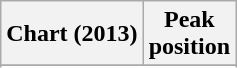<table class="wikitable sortable plainrowheaders">
<tr>
<th scope="col">Chart (2013)</th>
<th scope="col">Peak<br>position</th>
</tr>
<tr>
</tr>
<tr>
</tr>
<tr>
</tr>
<tr>
</tr>
<tr>
</tr>
<tr>
</tr>
<tr>
</tr>
<tr>
</tr>
<tr>
</tr>
<tr>
</tr>
<tr>
</tr>
</table>
